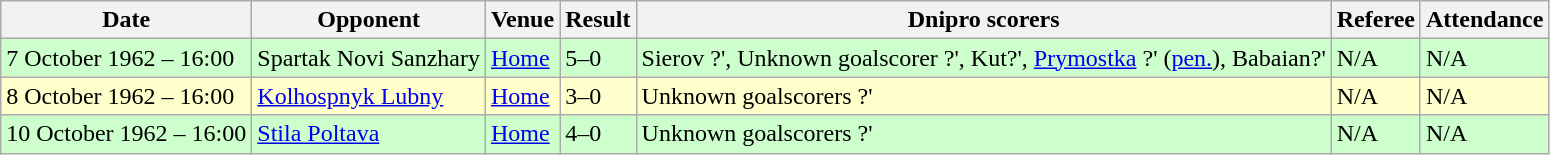<table class="wikitable" style="text-align:left">
<tr>
<th>Date</th>
<th>Opponent</th>
<th>Venue</th>
<th>Result</th>
<th>Dnipro scorers</th>
<th>Referee</th>
<th>Attendance</th>
</tr>
<tr style="background:#ccffcc">
<td>7 October 1962 – 16:00</td>
<td>Spartak Novi Sanzhary</td>
<td><a href='#'>Home</a></td>
<td>5–0</td>
<td>Sierov ?', Unknown goalscorer ?', Kut?', <a href='#'>Prymostka</a> ?' (<a href='#'>pen.</a>), Babaian?'</td>
<td>N/A</td>
<td>N/A</td>
</tr>
<tr style="background:#ffffcc">
<td>8 October 1962 – 16:00</td>
<td><a href='#'>Kolhospnyk Lubny</a></td>
<td><a href='#'>Home</a></td>
<td>3–0</td>
<td>Unknown goalscorers ?'</td>
<td>N/A</td>
<td>N/A</td>
</tr>
<tr style="background:#ccffcc">
<td>10 October 1962 – 16:00</td>
<td><a href='#'>Stila Poltava</a></td>
<td><a href='#'>Home</a></td>
<td>4–0</td>
<td>Unknown goalscorers ?'</td>
<td>N/A</td>
<td>N/A</td>
</tr>
</table>
